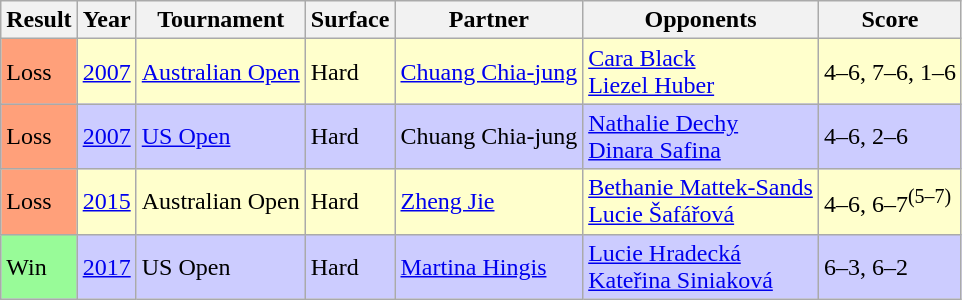<table class="wikitable sortable">
<tr>
<th>Result</th>
<th>Year</th>
<th>Tournament</th>
<th>Surface</th>
<th>Partner</th>
<th>Opponents</th>
<th class=unsortable>Score</th>
</tr>
<tr style="background:#ffc;">
<td bgcolor=ffa07a>Loss</td>
<td><a href='#'>2007</a></td>
<td><a href='#'>Australian Open</a></td>
<td>Hard</td>
<td> <a href='#'>Chuang Chia-jung</a></td>
<td> <a href='#'>Cara Black</a> <br> <a href='#'>Liezel Huber</a></td>
<td>4–6, 7–6, 1–6</td>
</tr>
<tr style="background:#ccf;">
<td bgcolor=ffa07a>Loss</td>
<td><a href='#'>2007</a></td>
<td><a href='#'>US Open</a></td>
<td>Hard</td>
<td> Chuang Chia-jung</td>
<td> <a href='#'>Nathalie Dechy</a> <br>  <a href='#'>Dinara Safina</a></td>
<td>4–6, 2–6</td>
</tr>
<tr style="background:#ffc;">
<td bgcolor=ffa07a>Loss</td>
<td><a href='#'>2015</a></td>
<td>Australian Open</td>
<td>Hard</td>
<td> <a href='#'>Zheng Jie</a></td>
<td> <a href='#'>Bethanie Mattek-Sands</a> <br>  <a href='#'>Lucie Šafářová</a></td>
<td>4–6, 6–7<sup>(5–7)</sup></td>
</tr>
<tr style="background:#ccf;">
<td bgcolor=98FB98>Win</td>
<td><a href='#'>2017</a></td>
<td>US Open</td>
<td>Hard</td>
<td> <a href='#'>Martina Hingis</a></td>
<td> <a href='#'>Lucie Hradecká</a> <br>  <a href='#'>Kateřina Siniaková</a></td>
<td>6–3, 6–2</td>
</tr>
</table>
